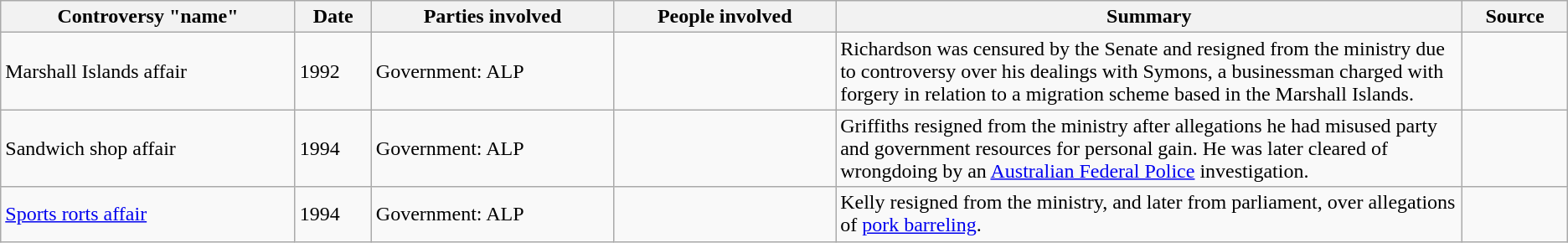<table Class="wikitable sortable">
<tr>
<th>Controversy "name"<br></th>
<th>Date<br></th>
<th>Parties involved<br></th>
<th>People involved<br></th>
<th width=40%>Summary<br></th>
<th>Source<br></th>
</tr>
<tr>
<td>Marshall Islands affair</td>
<td>1992</td>
<td>Government: ALP</td>
<td></td>
<td>Richardson was censured by the Senate and resigned from the ministry due to controversy over his dealings with Symons, a businessman charged with forgery in relation to a migration scheme based in the Marshall Islands.</td>
<td></td>
</tr>
<tr>
<td>Sandwich shop affair</td>
<td>1994</td>
<td>Government: ALP</td>
<td></td>
<td>Griffiths resigned from the ministry after allegations he had misused party and government resources for personal gain. He was later cleared of wrongdoing by an <a href='#'>Australian Federal Police</a> investigation.</td>
<td></td>
</tr>
<tr>
<td><a href='#'>Sports rorts affair</a></td>
<td>1994</td>
<td>Government: ALP</td>
<td></td>
<td>Kelly resigned from the ministry, and later from parliament, over allegations of <a href='#'>pork barreling</a>.</td>
<td></td>
</tr>
</table>
